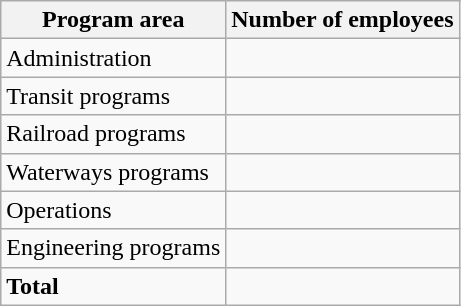<table border="1" cellspacing="0" cellpadding="5" style="border-collapse:collapse;" class="wikitable">
<tr>
<th>Program area</th>
<th>Number of employees</th>
</tr>
<tr>
<td>Administration</td>
<td></td>
</tr>
<tr>
<td>Transit programs</td>
<td></td>
</tr>
<tr>
<td>Railroad programs</td>
<td></td>
</tr>
<tr>
<td>Waterways programs</td>
<td></td>
</tr>
<tr>
<td>Operations</td>
<td></td>
</tr>
<tr>
<td>Engineering programs</td>
<td></td>
</tr>
<tr>
<td><strong>Total</strong></td>
<td></td>
</tr>
</table>
